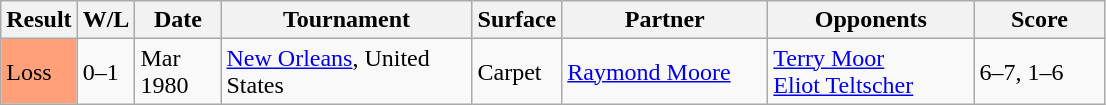<table class="sortable wikitable">
<tr>
<th style="width:40px">Result</th>
<th style="width:30px" class="unsortable">W/L</th>
<th style="width:50px">Date</th>
<th style="width:160px">Tournament</th>
<th style="width:50px">Surface</th>
<th style="width:130px">Partner</th>
<th style="width:130px">Opponents</th>
<th style="width:80px" class="unsortable">Score</th>
</tr>
<tr>
<td style="background:#ffa07a;">Loss</td>
<td>0–1</td>
<td>Mar 1980</td>
<td><a href='#'>New Orleans</a>, United States</td>
<td>Carpet</td>
<td> <a href='#'>Raymond Moore</a></td>
<td> <a href='#'>Terry Moor</a><br> <a href='#'>Eliot Teltscher</a></td>
<td>6–7, 1–6</td>
</tr>
</table>
